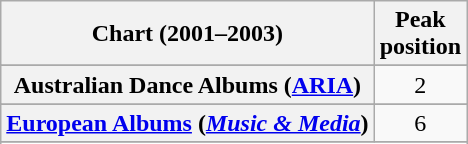<table class="wikitable sortable plainrowheaders" style="text-align:center">
<tr>
<th scope="col">Chart (2001–2003)</th>
<th scope="col">Peak<br>position</th>
</tr>
<tr>
</tr>
<tr>
<th scope="row">Australian Dance Albums (<a href='#'>ARIA</a>)</th>
<td>2</td>
</tr>
<tr>
</tr>
<tr>
</tr>
<tr>
</tr>
<tr>
</tr>
<tr>
<th scope="row"><a href='#'>European Albums</a> (<em><a href='#'>Music & Media</a></em>)</th>
<td>6</td>
</tr>
<tr>
</tr>
<tr>
</tr>
<tr>
</tr>
<tr>
</tr>
<tr>
</tr>
<tr>
</tr>
<tr>
</tr>
<tr>
</tr>
<tr>
</tr>
<tr>
</tr>
</table>
